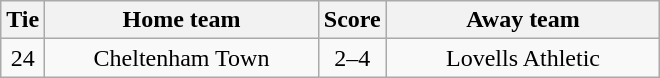<table class="wikitable" style="text-align:center;">
<tr>
<th width=20>Tie</th>
<th width=175>Home team</th>
<th width=20>Score</th>
<th width=175>Away team</th>
</tr>
<tr>
<td>24</td>
<td>Cheltenham Town</td>
<td>2–4</td>
<td>Lovells Athletic</td>
</tr>
</table>
